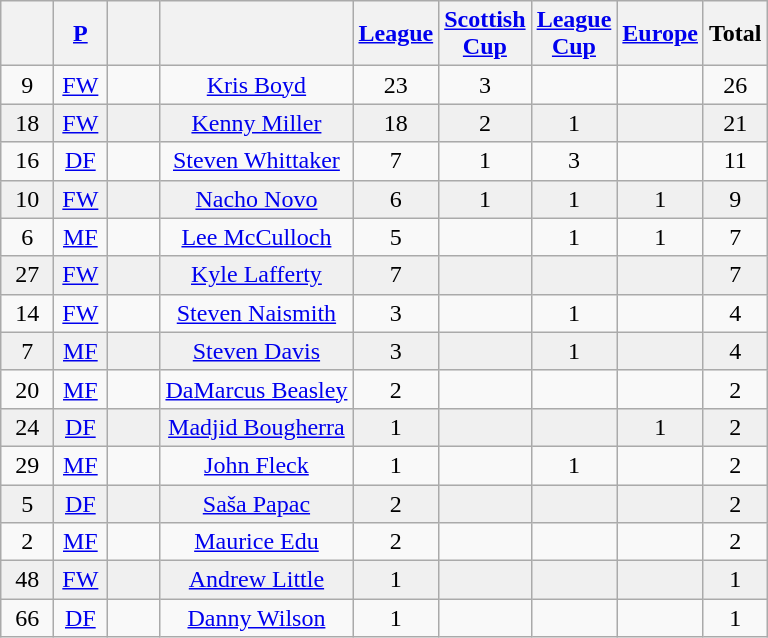<table class="wikitable sortable" style="text-align: center;">
<tr>
<th width=28><br></th>
<th width=28><a href='#'>P</a><br></th>
<th width=28><br></th>
<th><br></th>
<th><a href='#'>League</a><br></th>
<th><a href='#'>Scottish<br>Cup</a><br></th>
<th><a href='#'>League<br>Cup</a><br></th>
<th><a href='#'>Europe</a><br></th>
<th>Total</th>
</tr>
<tr>
<td>9</td>
<td><a href='#'>FW</a></td>
<td></td>
<td><a href='#'>Kris Boyd</a></td>
<td>23</td>
<td>3</td>
<td></td>
<td></td>
<td>26</td>
</tr>
<tr bgcolor = "#F0F0F0">
<td>18</td>
<td><a href='#'>FW</a></td>
<td></td>
<td><a href='#'>Kenny Miller</a></td>
<td>18</td>
<td>2</td>
<td>1</td>
<td></td>
<td>21</td>
</tr>
<tr>
<td>16</td>
<td><a href='#'>DF</a></td>
<td></td>
<td><a href='#'>Steven Whittaker</a></td>
<td>7</td>
<td>1</td>
<td>3</td>
<td></td>
<td>11</td>
</tr>
<tr bgcolor = "#F0F0F0">
<td>10</td>
<td><a href='#'>FW</a></td>
<td></td>
<td><a href='#'>Nacho Novo</a></td>
<td>6</td>
<td>1</td>
<td>1</td>
<td>1</td>
<td>9</td>
</tr>
<tr>
<td>6</td>
<td><a href='#'>MF</a></td>
<td></td>
<td><a href='#'>Lee McCulloch</a></td>
<td>5</td>
<td></td>
<td>1</td>
<td>1</td>
<td>7</td>
</tr>
<tr bgcolor = "#F0F0F0">
<td>27</td>
<td><a href='#'>FW</a></td>
<td></td>
<td><a href='#'>Kyle Lafferty</a></td>
<td>7</td>
<td></td>
<td></td>
<td></td>
<td>7</td>
</tr>
<tr>
<td>14</td>
<td><a href='#'>FW</a></td>
<td></td>
<td><a href='#'>Steven Naismith</a></td>
<td>3</td>
<td></td>
<td>1</td>
<td></td>
<td>4</td>
</tr>
<tr bgcolor = "#F0F0F0">
<td>7</td>
<td><a href='#'>MF</a></td>
<td></td>
<td><a href='#'>Steven Davis</a></td>
<td>3</td>
<td></td>
<td>1</td>
<td></td>
<td>4</td>
</tr>
<tr>
<td>20</td>
<td><a href='#'>MF</a></td>
<td></td>
<td><a href='#'>DaMarcus Beasley</a></td>
<td>2</td>
<td></td>
<td></td>
<td></td>
<td>2</td>
</tr>
<tr bgcolor = "#F0F0F0">
<td>24</td>
<td><a href='#'>DF</a></td>
<td></td>
<td><a href='#'>Madjid Bougherra</a></td>
<td>1</td>
<td></td>
<td></td>
<td>1</td>
<td>2</td>
</tr>
<tr>
<td>29</td>
<td><a href='#'>MF</a></td>
<td></td>
<td><a href='#'>John Fleck</a></td>
<td>1</td>
<td></td>
<td>1</td>
<td></td>
<td>2</td>
</tr>
<tr bgcolor = "#F0F0F0">
<td>5</td>
<td><a href='#'>DF</a></td>
<td></td>
<td><a href='#'>Saša Papac</a></td>
<td>2</td>
<td></td>
<td></td>
<td></td>
<td>2</td>
</tr>
<tr>
<td>2</td>
<td><a href='#'>MF</a></td>
<td></td>
<td><a href='#'>Maurice Edu</a></td>
<td>2</td>
<td></td>
<td></td>
<td></td>
<td>2</td>
</tr>
<tr bgcolor = "#F0F0F0">
<td>48</td>
<td><a href='#'>FW</a></td>
<td></td>
<td><a href='#'>Andrew Little</a></td>
<td>1</td>
<td></td>
<td></td>
<td></td>
<td>1</td>
</tr>
<tr>
<td>66</td>
<td><a href='#'>DF</a></td>
<td></td>
<td><a href='#'>Danny Wilson</a></td>
<td>1</td>
<td></td>
<td></td>
<td></td>
<td>1</td>
</tr>
</table>
